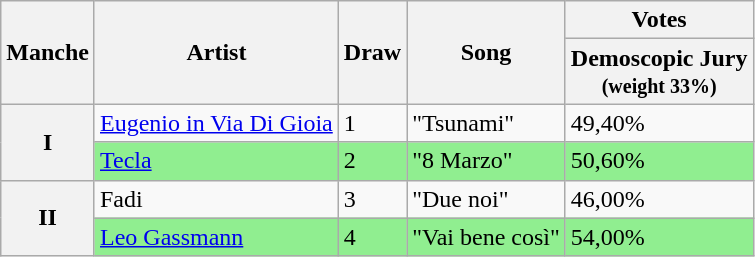<table class="wikitable sortable">
<tr>
<th rowspan="2">Manche</th>
<th rowspan="2">Artist</th>
<th rowspan="2">Draw</th>
<th rowspan="2">Song</th>
<th>Votes</th>
</tr>
<tr>
<th>Demoscopic Jury<br><small>(weight 33%)</small></th>
</tr>
<tr>
<th rowspan="2">I</th>
<td><a href='#'>Eugenio in Via Di Gioia</a></td>
<td>1</td>
<td>"Tsunami"</td>
<td>49,40%</td>
</tr>
<tr style="background:#90EE90">
<td><a href='#'>Tecla</a></td>
<td>2</td>
<td>"8 Marzo"</td>
<td>50,60%</td>
</tr>
<tr>
<th rowspan="2">II</th>
<td>Fadi</td>
<td>3</td>
<td>"Due noi"</td>
<td>46,00%</td>
</tr>
<tr style="background:#90EE90">
<td><a href='#'>Leo Gassmann</a></td>
<td>4</td>
<td>"Vai bene così"</td>
<td>54,00%</td>
</tr>
</table>
